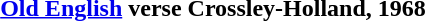<table style="margin:1em auto;">
<tr>
<th><a href='#'>Old English</a> verse</th>
<th>Crossley-Holland, 1968</th>
</tr>
<tr>
<td></td>
<td></td>
</tr>
</table>
